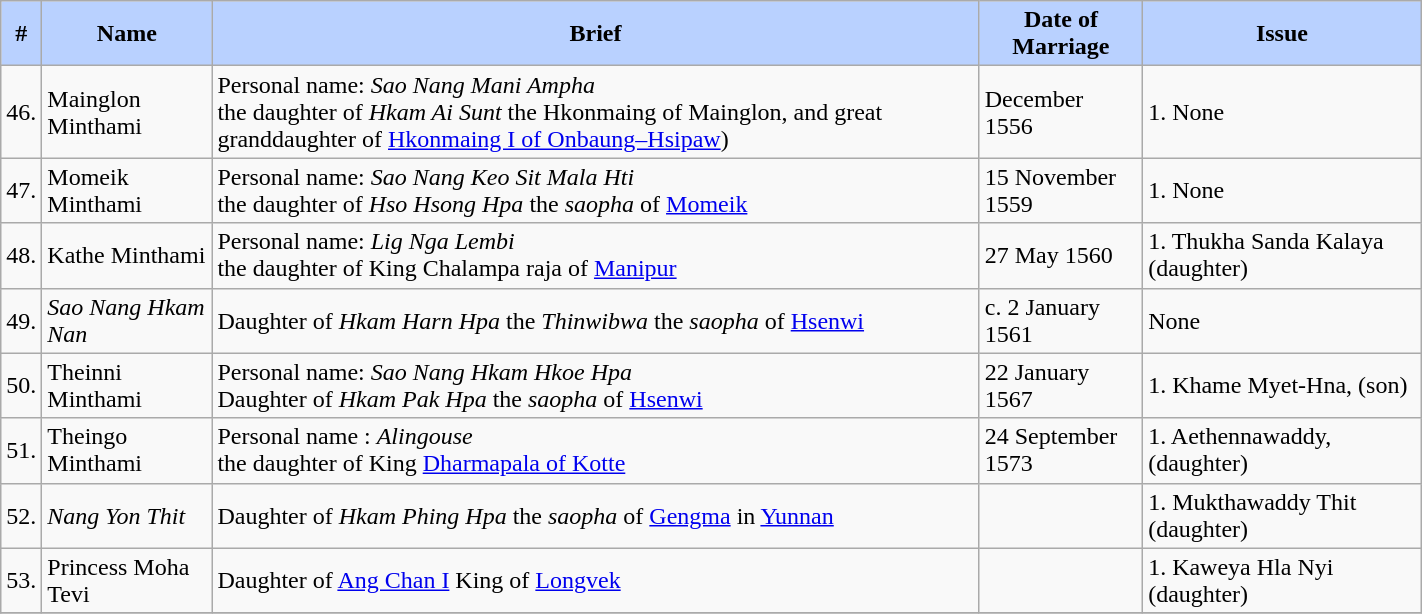<table width=75% class="wikitable">
<tr>
<th style="background-color:#B9D1FF">#</th>
<th style="background-color:#B9D1FF">Name</th>
<th style="background-color:#B9D1FF">Brief</th>
<th style="background-color:#B9D1FF">Date of Marriage</th>
<th style="background-color:#B9D1FF">Issue</th>
</tr>
<tr>
<td>46.</td>
<td>Mainglon Minthami</td>
<td>Personal name: <em>Sao Nang Mani Ampha</em> <br> the daughter of <em>Hkam Ai Sunt</em> the Hkonmaing of Mainglon, and great granddaughter of <a href='#'>Hkonmaing I of Onbaung–Hsipaw</a>)</td>
<td>December 1556</td>
<td>1. None</td>
</tr>
<tr>
<td>47.</td>
<td>Momeik Minthami</td>
<td>Personal name: <em>Sao Nang Keo Sit Mala Hti</em> <br> the daughter of <em>Hso Hsong Hpa</em> the <em>saopha</em> of <a href='#'>Momeik</a></td>
<td>15 November 1559</td>
<td>1. None</td>
</tr>
<tr>
<td>48.</td>
<td>Kathe Minthami</td>
<td>Personal name: <em>Lig Nga Lembi</em> <br> the daughter of King Chalampa raja of <a href='#'>Manipur</a></td>
<td>27 May 1560</td>
<td>1. Thukha Sanda Kalaya (daughter)</td>
</tr>
<tr>
<td>49.</td>
<td><em>Sao Nang Hkam Nan</em></td>
<td>Daughter of <em>Hkam Harn Hpa</em> the <em>Thinwibwa</em> the <em>saopha</em> of <a href='#'>Hsenwi</a></td>
<td>c. 2 January 1561</td>
<td>None</td>
</tr>
<tr>
<td>50.</td>
<td>Theinni Minthami</td>
<td>Personal name: <em>Sao Nang Hkam Hkoe Hpa</em> <br> Daughter of <em>Hkam Pak Hpa</em> the <em>saopha</em> of <a href='#'>Hsenwi</a></td>
<td>22 January 1567</td>
<td>1. Khame Myet-Hna, (son)</td>
</tr>
<tr>
<td>51.</td>
<td>Theingo Minthami</td>
<td>Personal name : <em>Alingouse</em> <br> the daughter of King <a href='#'>Dharmapala of Kotte</a></td>
<td>24 September 1573</td>
<td>1. Aethennawaddy, (daughter)</td>
</tr>
<tr>
<td>52.</td>
<td><em>Nang Yon Thit</em></td>
<td>Daughter of <em>Hkam Phing Hpa</em> the <em>saopha</em> of <a href='#'>Gengma</a> in <a href='#'>Yunnan</a></td>
<td></td>
<td>1. Mukthawaddy Thit (daughter)</td>
</tr>
<tr>
<td>53.</td>
<td>Princess Moha Tevi</td>
<td>Daughter of <a href='#'>Ang Chan I</a> King of <a href='#'>Longvek</a></td>
<td></td>
<td>1. Kaweya Hla Nyi (daughter)</td>
</tr>
<tr>
</tr>
</table>
